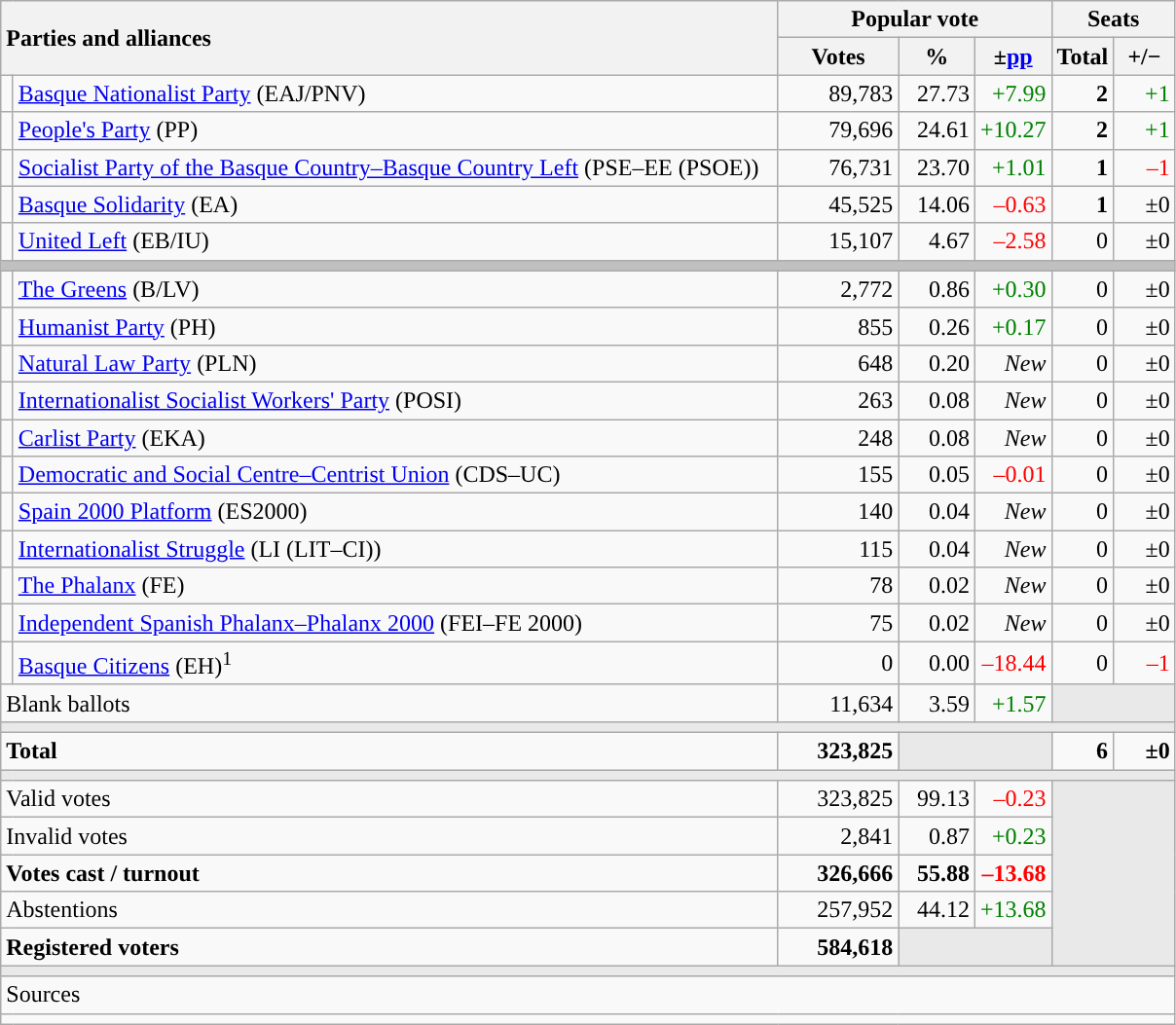<table class="wikitable" style="text-align:right;">
<tr>
<th style="text-align:left;" rowspan="2" colspan="2" width="525">Parties and alliances</th>
<th colspan="3">Popular vote</th>
<th colspan="2">Seats</th>
</tr>
<tr>
<th width="75">Votes</th>
<th width="45">%</th>
<th width="45">±<a href='#'>pp</a></th>
<th width="35">Total</th>
<th width="35">+/−</th>
</tr>
<tr>
<td width="1" style="color:inherit;background:"></td>
<td align="left"><a href='#'>Basque Nationalist Party</a> (EAJ/PNV)</td>
<td>89,783</td>
<td>27.73</td>
<td style="color:green;">+7.99</td>
<td><strong>2</strong></td>
<td style="color:green;">+1</td>
</tr>
<tr>
<td style="color:inherit;background:"></td>
<td align="left"><a href='#'>People's Party</a> (PP)</td>
<td>79,696</td>
<td>24.61</td>
<td style="color:green;">+10.27</td>
<td><strong>2</strong></td>
<td style="color:green;">+1</td>
</tr>
<tr>
<td style="color:inherit;background:"></td>
<td align="left"><a href='#'>Socialist Party of the Basque Country–Basque Country Left</a> (PSE–EE (PSOE))</td>
<td>76,731</td>
<td>23.70</td>
<td style="color:green;">+1.01</td>
<td><strong>1</strong></td>
<td style="color:red;">–1</td>
</tr>
<tr>
<td style="color:inherit;background:"></td>
<td align="left"><a href='#'>Basque Solidarity</a> (EA)</td>
<td>45,525</td>
<td>14.06</td>
<td style="color:red;">–0.63</td>
<td><strong>1</strong></td>
<td>±0</td>
</tr>
<tr>
<td style="color:inherit;background:"></td>
<td align="left"><a href='#'>United Left</a> (EB/IU)</td>
<td>15,107</td>
<td>4.67</td>
<td style="color:red;">–2.58</td>
<td>0</td>
<td>±0</td>
</tr>
<tr>
<td colspan="7" bgcolor="#C0C0C0"></td>
</tr>
<tr>
<td style="color:inherit;background:"></td>
<td align="left"><a href='#'>The Greens</a> (B/LV)</td>
<td>2,772</td>
<td>0.86</td>
<td style="color:green;">+0.30</td>
<td>0</td>
<td>±0</td>
</tr>
<tr>
<td style="color:inherit;background:"></td>
<td align="left"><a href='#'>Humanist Party</a> (PH)</td>
<td>855</td>
<td>0.26</td>
<td style="color:green;">+0.17</td>
<td>0</td>
<td>±0</td>
</tr>
<tr>
<td style="color:inherit;background:"></td>
<td align="left"><a href='#'>Natural Law Party</a> (PLN)</td>
<td>648</td>
<td>0.20</td>
<td><em>New</em></td>
<td>0</td>
<td>±0</td>
</tr>
<tr>
<td style="color:inherit;background:"></td>
<td align="left"><a href='#'>Internationalist Socialist Workers' Party</a> (POSI)</td>
<td>263</td>
<td>0.08</td>
<td><em>New</em></td>
<td>0</td>
<td>±0</td>
</tr>
<tr>
<td style="color:inherit;background:"></td>
<td align="left"><a href='#'>Carlist Party</a> (EKA)</td>
<td>248</td>
<td>0.08</td>
<td><em>New</em></td>
<td>0</td>
<td>±0</td>
</tr>
<tr>
<td style="color:inherit;background:"></td>
<td align="left"><a href='#'>Democratic and Social Centre–Centrist Union</a> (CDS–UC)</td>
<td>155</td>
<td>0.05</td>
<td style="color:red;">–0.01</td>
<td>0</td>
<td>±0</td>
</tr>
<tr>
<td style="color:inherit;background:"></td>
<td align="left"><a href='#'>Spain 2000 Platform</a> (ES2000)</td>
<td>140</td>
<td>0.04</td>
<td><em>New</em></td>
<td>0</td>
<td>±0</td>
</tr>
<tr>
<td style="color:inherit;background:"></td>
<td align="left"><a href='#'>Internationalist Struggle</a> (LI (LIT–CI))</td>
<td>115</td>
<td>0.04</td>
<td><em>New</em></td>
<td>0</td>
<td>±0</td>
</tr>
<tr>
<td style="color:inherit;background:"></td>
<td align="left"><a href='#'>The Phalanx</a> (FE)</td>
<td>78</td>
<td>0.02</td>
<td><em>New</em></td>
<td>0</td>
<td>±0</td>
</tr>
<tr>
<td style="color:inherit;background:"></td>
<td align="left"><a href='#'>Independent Spanish Phalanx–Phalanx 2000</a> (FEI–FE 2000)</td>
<td>75</td>
<td>0.02</td>
<td><em>New</em></td>
<td>0</td>
<td>±0</td>
</tr>
<tr>
<td style="color:inherit;background:"></td>
<td align="left"><a href='#'>Basque Citizens</a> (EH)<sup>1</sup></td>
<td>0</td>
<td>0.00</td>
<td style="color:red;">–18.44</td>
<td>0</td>
<td style="color:red;">–1</td>
</tr>
<tr>
<td align="left" colspan="2">Blank ballots</td>
<td>11,634</td>
<td>3.59</td>
<td style="color:green;">+1.57</td>
<td bgcolor="#E9E9E9" colspan="2"></td>
</tr>
<tr>
<td colspan="7" bgcolor="#E9E9E9"></td>
</tr>
<tr style="font-weight:bold;">
<td align="left" colspan="2">Total</td>
<td>323,825</td>
<td bgcolor="#E9E9E9" colspan="2"></td>
<td>6</td>
<td>±0</td>
</tr>
<tr>
<td colspan="7" bgcolor="#E9E9E9"></td>
</tr>
<tr>
<td align="left" colspan="2">Valid votes</td>
<td>323,825</td>
<td>99.13</td>
<td style="color:red;">–0.23</td>
<td bgcolor="#E9E9E9" colspan="2" rowspan="5"></td>
</tr>
<tr>
<td align="left" colspan="2">Invalid votes</td>
<td>2,841</td>
<td>0.87</td>
<td style="color:green;">+0.23</td>
</tr>
<tr style="font-weight:bold;">
<td align="left" colspan="2">Votes cast / turnout</td>
<td>326,666</td>
<td>55.88</td>
<td style="color:red;">–13.68</td>
</tr>
<tr>
<td align="left" colspan="2">Abstentions</td>
<td>257,952</td>
<td>44.12</td>
<td style="color:green;">+13.68</td>
</tr>
<tr style="font-weight:bold;">
<td align="left" colspan="2">Registered voters</td>
<td>584,618</td>
<td bgcolor="#E9E9E9" colspan="2"></td>
</tr>
<tr>
<td colspan="7" bgcolor="#E9E9E9"></td>
</tr>
<tr>
<td align="left" colspan="7">Sources</td>
</tr>
<tr>
<td colspan="7" style="text-align:left; max-width:790px;"></td>
</tr>
</table>
